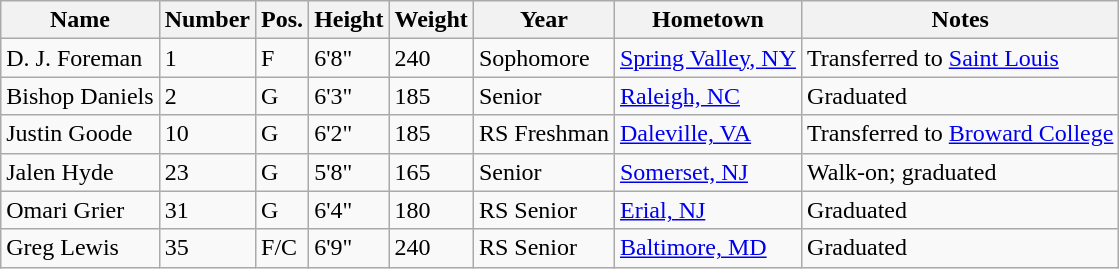<table class="wikitable sortable" border="1">
<tr>
<th>Name</th>
<th>Number</th>
<th>Pos.</th>
<th>Height</th>
<th>Weight</th>
<th>Year</th>
<th>Hometown</th>
<th class="unsortable">Notes</th>
</tr>
<tr>
<td>D. J. Foreman</td>
<td>1</td>
<td>F</td>
<td>6'8"</td>
<td>240</td>
<td>Sophomore</td>
<td><a href='#'>Spring Valley, NY</a></td>
<td>Transferred to <a href='#'>Saint Louis</a></td>
</tr>
<tr>
<td>Bishop Daniels</td>
<td>2</td>
<td>G</td>
<td>6'3"</td>
<td>185</td>
<td>Senior</td>
<td><a href='#'>Raleigh, NC</a></td>
<td>Graduated</td>
</tr>
<tr>
<td>Justin Goode</td>
<td>10</td>
<td>G</td>
<td>6'2"</td>
<td>185</td>
<td>RS Freshman</td>
<td><a href='#'>Daleville, VA</a></td>
<td>Transferred to <a href='#'>Broward College</a></td>
</tr>
<tr>
<td>Jalen Hyde</td>
<td>23</td>
<td>G</td>
<td>5'8"</td>
<td>165</td>
<td>Senior</td>
<td><a href='#'>Somerset, NJ</a></td>
<td>Walk-on; graduated</td>
</tr>
<tr>
<td>Omari Grier</td>
<td>31</td>
<td>G</td>
<td>6'4"</td>
<td>180</td>
<td>RS Senior</td>
<td><a href='#'>Erial, NJ</a></td>
<td>Graduated</td>
</tr>
<tr>
<td>Greg Lewis</td>
<td>35</td>
<td>F/C</td>
<td>6'9"</td>
<td>240</td>
<td>RS Senior</td>
<td><a href='#'>Baltimore, MD</a></td>
<td>Graduated</td>
</tr>
</table>
